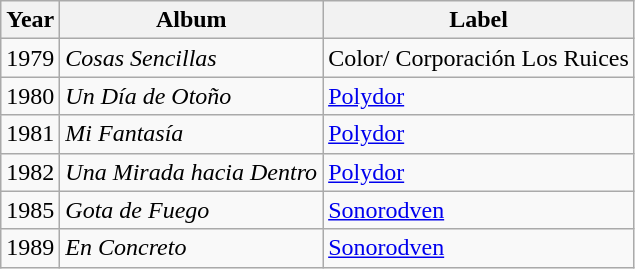<table class="wikitable">
<tr>
<th>Year</th>
<th>Album</th>
<th>Label</th>
</tr>
<tr>
<td>1979</td>
<td><em>Cosas Sencillas</em></td>
<td>Color/ Corporación Los Ruices</td>
</tr>
<tr>
<td>1980</td>
<td><em>Un Día de Otoño</em></td>
<td><a href='#'>Polydor</a></td>
</tr>
<tr>
<td>1981</td>
<td><em>Mi Fantasía</em></td>
<td><a href='#'>Polydor</a></td>
</tr>
<tr>
<td>1982</td>
<td><em>Una Mirada hacia Dentro</em></td>
<td><a href='#'>Polydor</a></td>
</tr>
<tr>
<td>1985</td>
<td><em>Gota de Fuego</em></td>
<td><a href='#'>Sonorodven</a></td>
</tr>
<tr>
<td>1989</td>
<td><em>En Concreto</em></td>
<td><a href='#'>Sonorodven</a></td>
</tr>
</table>
